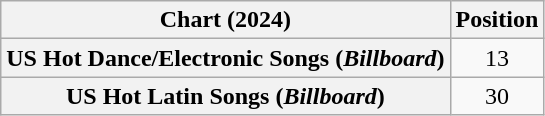<table class="wikitable sortable plainrowheaders" style="text-align:center">
<tr>
<th scope="col">Chart (2024)</th>
<th scope="col">Position</th>
</tr>
<tr>
<th scope="row">US Hot Dance/Electronic Songs (<em>Billboard</em>)</th>
<td>13</td>
</tr>
<tr>
<th scope="row">US Hot Latin Songs (<em>Billboard</em>)</th>
<td>30</td>
</tr>
</table>
